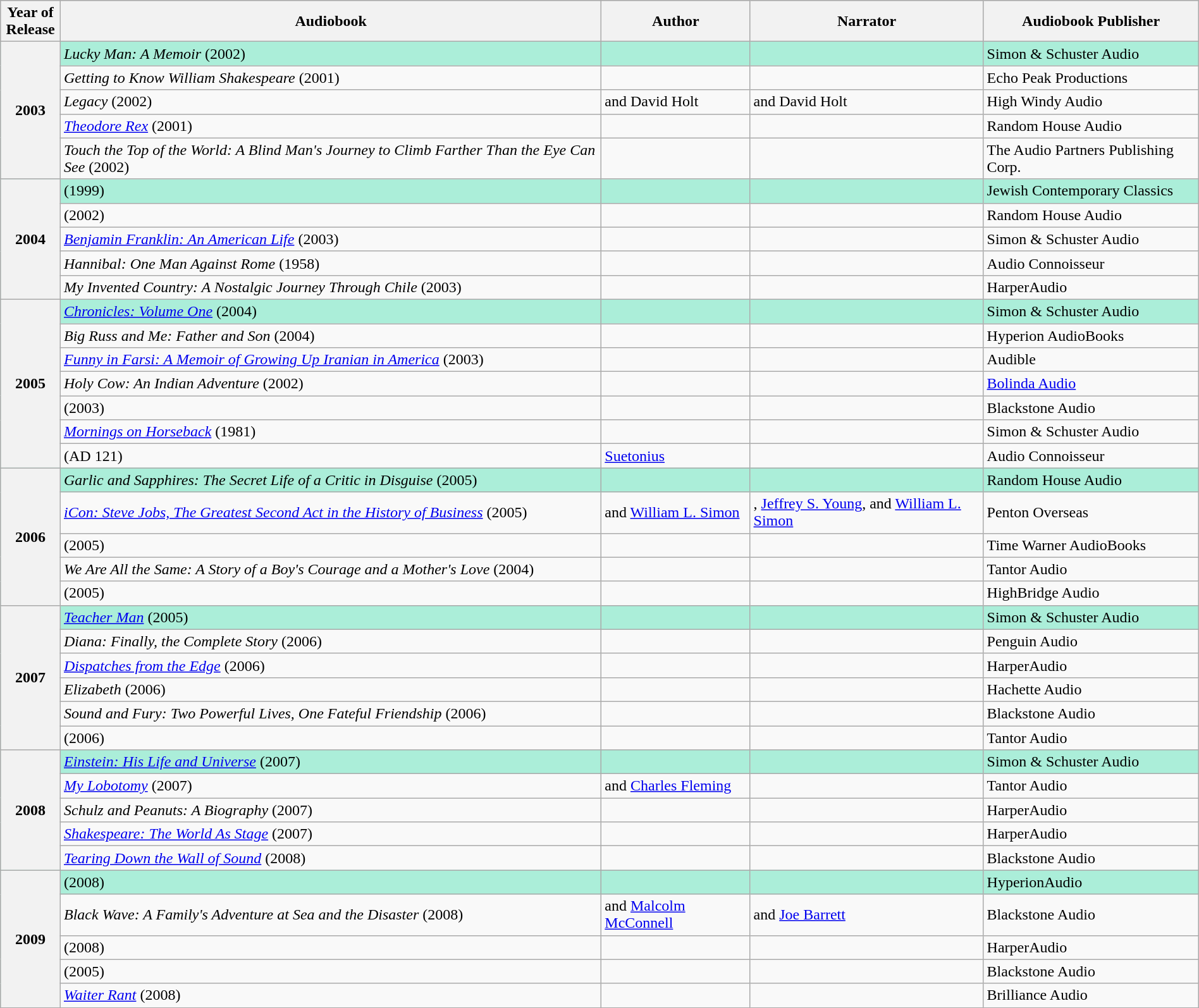<table class="wikitable sortable mw-collapsible" style="width:100%">
<tr bgcolor="#bebebe">
<th width="5%">Year of Release</th>
<th>Audiobook</th>
<th>Author</th>
<th>Narrator</th>
<th>Audiobook Publisher</th>
</tr>
<tr style="background:#ABEED9">
<th rowspan="5">2003<br></th>
<td><em>Lucky Man: A Memoir</em> (2002)</td>
<td></td>
<td></td>
<td>Simon & Schuster Audio</td>
</tr>
<tr>
<td><em>Getting to Know William Shakespeare</em> (2001)</td>
<td></td>
<td></td>
<td>Echo Peak Productions</td>
</tr>
<tr>
<td><em>Legacy</em> (2002)</td>
<td> and David Holt</td>
<td> and David Holt</td>
<td>High Windy Audio</td>
</tr>
<tr>
<td><em><a href='#'>Theodore Rex</a></em> (2001)</td>
<td></td>
<td></td>
<td>Random House Audio</td>
</tr>
<tr>
<td><em>Touch the Top of the World: A Blind Man's Journey to Climb Farther Than the Eye Can See</em> (2002)</td>
<td></td>
<td></td>
<td>The Audio Partners Publishing Corp.</td>
</tr>
<tr style="background:#ABEED9">
<th rowspan="5">2004<br></th>
<td><em></em> (1999)</td>
<td></td>
<td></td>
<td>Jewish Contemporary Classics</td>
</tr>
<tr>
<td><em></em> (2002)</td>
<td></td>
<td></td>
<td>Random House Audio</td>
</tr>
<tr>
<td><em><a href='#'>Benjamin Franklin: An American Life</a></em> (2003)</td>
<td></td>
<td></td>
<td>Simon & Schuster Audio</td>
</tr>
<tr>
<td><em>Hannibal: One Man Against Rome</em> (1958)</td>
<td></td>
<td></td>
<td>Audio Connoisseur</td>
</tr>
<tr>
<td><em>My Invented Country: A Nostalgic Journey Through Chile</em> (2003)</td>
<td></td>
<td></td>
<td>HarperAudio</td>
</tr>
<tr style="background:#ABEED9">
<th rowspan="7">2005<br></th>
<td><em><a href='#'>Chronicles: Volume One</a></em> (2004)</td>
<td></td>
<td></td>
<td>Simon & Schuster Audio</td>
</tr>
<tr>
<td><em>Big Russ and Me: Father and Son</em> (2004)</td>
<td></td>
<td></td>
<td>Hyperion AudioBooks</td>
</tr>
<tr>
<td><em><a href='#'>Funny in Farsi: A Memoir of Growing Up Iranian in America</a></em> (2003)</td>
<td></td>
<td></td>
<td>Audible</td>
</tr>
<tr>
<td><em>Holy Cow: An Indian Adventure</em> (2002)</td>
<td></td>
<td></td>
<td><a href='#'>Bolinda Audio</a></td>
</tr>
<tr>
<td><em></em> (2003)</td>
<td></td>
<td></td>
<td>Blackstone Audio</td>
</tr>
<tr>
<td><em><a href='#'>Mornings on Horseback</a></em> (1981)</td>
<td></td>
<td></td>
<td>Simon & Schuster Audio</td>
</tr>
<tr>
<td><em></em> (AD 121)</td>
<td><a href='#'>Suetonius</a></td>
<td></td>
<td>Audio Connoisseur</td>
</tr>
<tr style="background:#ABEED9">
<th rowspan="5">2006<br></th>
<td><em>Garlic and Sapphires: The Secret Life of a Critic in Disguise</em> (2005)</td>
<td></td>
<td></td>
<td>Random House Audio</td>
</tr>
<tr>
<td><em><a href='#'>iCon: Steve Jobs, The Greatest Second Act in the History of Business</a></em> (2005)</td>
<td> and <a href='#'>William L. Simon</a></td>
<td>, <a href='#'>Jeffrey S. Young</a>, and <a href='#'>William L. Simon</a></td>
<td>Penton Overseas</td>
</tr>
<tr>
<td><em></em> (2005)</td>
<td></td>
<td></td>
<td>Time Warner AudioBooks</td>
</tr>
<tr>
<td><em>We Are All the Same: A Story of a Boy's Courage and a Mother's Love</em> (2004)</td>
<td></td>
<td></td>
<td>Tantor Audio</td>
</tr>
<tr>
<td><em></em> (2005)</td>
<td></td>
<td></td>
<td>HighBridge Audio</td>
</tr>
<tr style="background:#ABEED9">
<th rowspan="6">2007<br></th>
<td><em><a href='#'>Teacher Man</a></em> (2005)</td>
<td></td>
<td></td>
<td>Simon & Schuster Audio</td>
</tr>
<tr>
<td><em>Diana: Finally, the Complete Story</em> (2006)</td>
<td></td>
<td></td>
<td>Penguin Audio</td>
</tr>
<tr>
<td><em><a href='#'>Dispatches from the Edge</a></em> (2006)</td>
<td></td>
<td></td>
<td>HarperAudio</td>
</tr>
<tr>
<td><em>Elizabeth</em> (2006)</td>
<td></td>
<td></td>
<td>Hachette Audio</td>
</tr>
<tr>
<td><em>Sound and Fury: Two Powerful Lives, One Fateful Friendship</em> (2006)</td>
<td></td>
<td></td>
<td>Blackstone Audio</td>
</tr>
<tr>
<td><em></em> (2006)</td>
<td></td>
<td></td>
<td>Tantor Audio</td>
</tr>
<tr style="background:#ABEED9">
<th rowspan="5">2008<br></th>
<td><em><a href='#'>Einstein: His Life and Universe</a></em> (2007)</td>
<td></td>
<td></td>
<td>Simon & Schuster Audio</td>
</tr>
<tr>
<td><em><a href='#'>My Lobotomy</a></em> (2007)</td>
<td> and <a href='#'>Charles Fleming</a></td>
<td></td>
<td>Tantor Audio</td>
</tr>
<tr>
<td><em>Schulz and Peanuts: A Biography</em> (2007)</td>
<td></td>
<td></td>
<td>HarperAudio</td>
</tr>
<tr>
<td><em><a href='#'>Shakespeare: The World As Stage</a></em> (2007)</td>
<td></td>
<td></td>
<td>HarperAudio</td>
</tr>
<tr>
<td><em><a href='#'>Tearing Down the Wall of Sound</a></em> (2008)</td>
<td></td>
<td></td>
<td>Blackstone Audio</td>
</tr>
<tr style="background:#ABEED9">
<th rowspan="5">2009<br></th>
<td><em></em> (2008)</td>
<td></td>
<td></td>
<td>HyperionAudio</td>
</tr>
<tr>
<td><em>Black Wave: A Family's Adventure at Sea and the Disaster</em> (2008)</td>
<td> and <a href='#'>Malcolm McConnell</a></td>
<td> and <a href='#'>Joe Barrett</a></td>
<td>Blackstone Audio</td>
</tr>
<tr>
<td><em></em> (2008)</td>
<td></td>
<td></td>
<td>HarperAudio</td>
</tr>
<tr>
<td><em></em> (2005)</td>
<td></td>
<td></td>
<td>Blackstone Audio</td>
</tr>
<tr>
<td><em><a href='#'>Waiter Rant</a></em> (2008)</td>
<td></td>
<td></td>
<td>Brilliance Audio</td>
</tr>
</table>
